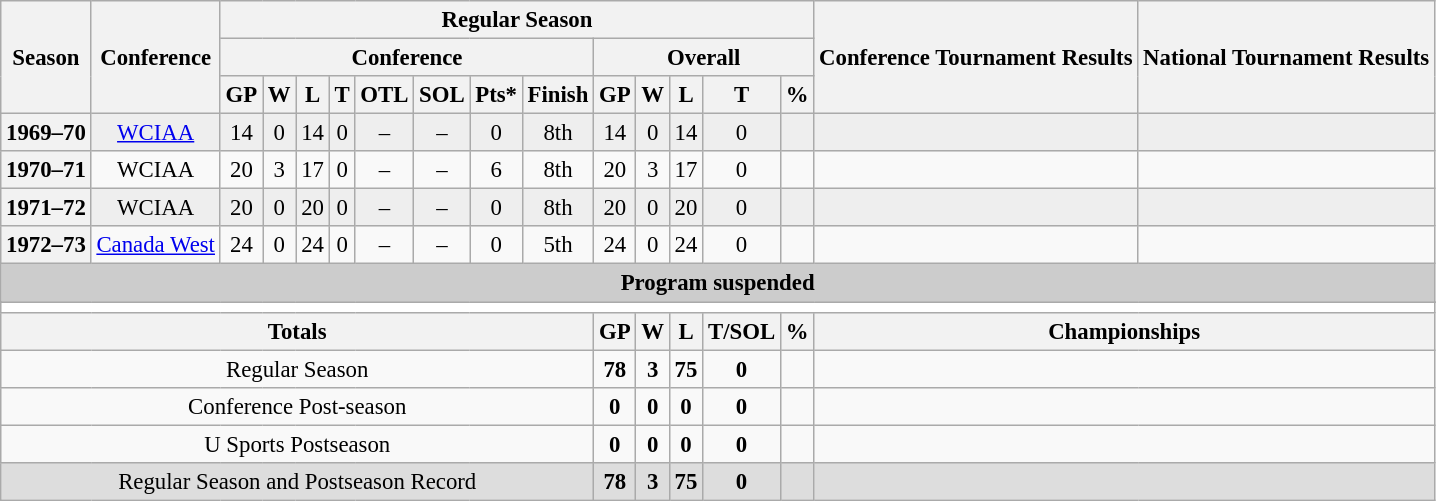<table class="wikitable" style="text-align: center; font-size: 95%">
<tr>
<th rowspan="3">Season</th>
<th rowspan="3">Conference</th>
<th colspan="13">Regular Season</th>
<th rowspan="3">Conference Tournament Results</th>
<th rowspan="3">National Tournament Results</th>
</tr>
<tr>
<th colspan="8">Conference</th>
<th colspan="5">Overall</th>
</tr>
<tr>
<th>GP</th>
<th>W</th>
<th>L</th>
<th>T</th>
<th>OTL</th>
<th>SOL</th>
<th>Pts*</th>
<th>Finish</th>
<th>GP</th>
<th>W</th>
<th>L</th>
<th>T</th>
<th>%</th>
</tr>
<tr bgcolor=eeeeee>
<th>1969–70</th>
<td><a href='#'>WCIAA</a></td>
<td>14</td>
<td>0</td>
<td>14</td>
<td>0</td>
<td>–</td>
<td>–</td>
<td>0</td>
<td>8th</td>
<td>14</td>
<td>0</td>
<td>14</td>
<td>0</td>
<td></td>
<td align="left"></td>
<td align="left"></td>
</tr>
<tr>
<th>1970–71</th>
<td>WCIAA</td>
<td>20</td>
<td>3</td>
<td>17</td>
<td>0</td>
<td>–</td>
<td>–</td>
<td>6</td>
<td>8th</td>
<td>20</td>
<td>3</td>
<td>17</td>
<td>0</td>
<td></td>
<td align="left"></td>
<td align="left"></td>
</tr>
<tr bgcolor=eeeeee>
<th>1971–72</th>
<td>WCIAA</td>
<td>20</td>
<td>0</td>
<td>20</td>
<td>0</td>
<td>–</td>
<td>–</td>
<td>0</td>
<td>8th</td>
<td>20</td>
<td>0</td>
<td>20</td>
<td>0</td>
<td></td>
<td align="left"></td>
<td align="left"></td>
</tr>
<tr>
<th>1972–73</th>
<td><a href='#'>Canada West</a></td>
<td>24</td>
<td>0</td>
<td>24</td>
<td>0</td>
<td>–</td>
<td>–</td>
<td>0</td>
<td>5th</td>
<td>24</td>
<td>0</td>
<td>24</td>
<td>0</td>
<td></td>
<td align="left"></td>
<td align="left"></td>
</tr>
<tr bgcolor=cccccc>
<td colspan=18><strong>Program suspended</strong></td>
</tr>
<tr>
</tr>
<tr ->
</tr>
<tr>
<td colspan="17" style="background:#fff;"></td>
</tr>
<tr>
<th colspan="10">Totals</th>
<th>GP</th>
<th>W</th>
<th>L</th>
<th>T/SOL</th>
<th>%</th>
<th colspan="2">Championships</th>
</tr>
<tr>
<td colspan="10">Regular Season</td>
<td><strong>78</strong></td>
<td><strong>3</strong></td>
<td><strong>75</strong></td>
<td><strong>0</strong></td>
<td><strong></strong></td>
<td colspan="2" align="left"></td>
</tr>
<tr>
<td colspan="10">Conference Post-season</td>
<td><strong>0</strong></td>
<td><strong>0</strong></td>
<td><strong>0</strong></td>
<td><strong>0</strong></td>
<td><strong></strong></td>
<td colspan="2" align="left"></td>
</tr>
<tr>
<td colspan="10">U Sports Postseason</td>
<td><strong>0</strong></td>
<td><strong>0</strong></td>
<td><strong>0</strong></td>
<td><strong>0</strong></td>
<td><strong></strong></td>
<td colspan="2" align="left"></td>
</tr>
<tr bgcolor=dddddd>
<td colspan="10">Regular Season and Postseason Record</td>
<td><strong>78</strong></td>
<td><strong>3</strong></td>
<td><strong>75</strong></td>
<td><strong>0</strong></td>
<td><strong></strong></td>
<td colspan="2" align="left"></td>
</tr>
</table>
